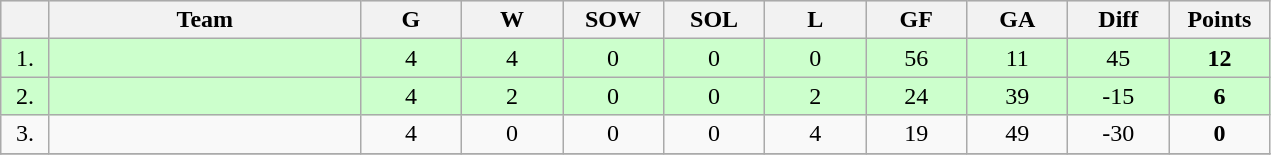<table class=wikitable style="text-align:center">
<tr bgcolor="#DCDCDC">
<th width="25"></th>
<th width="200">Team</th>
<th width="60">G</th>
<th width="60">W</th>
<th width="60">SOW</th>
<th width="60">SOL</th>
<th width="60">L</th>
<th width="60">GF</th>
<th width="60">GA</th>
<th width="60">Diff</th>
<th width="60">Points</th>
</tr>
<tr bgcolor=ccffcc>
<td>1.</td>
<td align=left></td>
<td>4</td>
<td>4</td>
<td>0</td>
<td>0</td>
<td>0</td>
<td>56</td>
<td>11</td>
<td>45</td>
<td><strong>12</strong></td>
</tr>
<tr bgcolor=ccffcc>
<td>2.</td>
<td align=left></td>
<td>4</td>
<td>2</td>
<td>0</td>
<td>0</td>
<td>2</td>
<td>24</td>
<td>39</td>
<td>-15</td>
<td><strong>6</strong></td>
</tr>
<tr>
<td>3.</td>
<td align=left></td>
<td>4</td>
<td>0</td>
<td>0</td>
<td>0</td>
<td>4</td>
<td>19</td>
<td>49</td>
<td>-30</td>
<td><strong>0</strong></td>
</tr>
<tr>
</tr>
</table>
